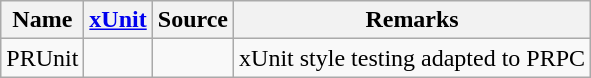<table class="wikitable sortable">
<tr>
<th>Name</th>
<th><a href='#'>xUnit</a></th>
<th>Source</th>
<th>Remarks</th>
</tr>
<tr>
<td>PRUnit</td>
<td></td>
<td></td>
<td>xUnit style testing adapted to PRPC</td>
</tr>
</table>
